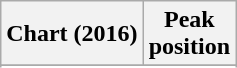<table class="wikitable sortable plainrowheaders" style="text-align:center">
<tr>
<th scope="col">Chart (2016)</th>
<th scope="col">Peak<br> position</th>
</tr>
<tr>
</tr>
<tr>
</tr>
<tr>
</tr>
<tr>
</tr>
<tr>
</tr>
<tr>
</tr>
</table>
